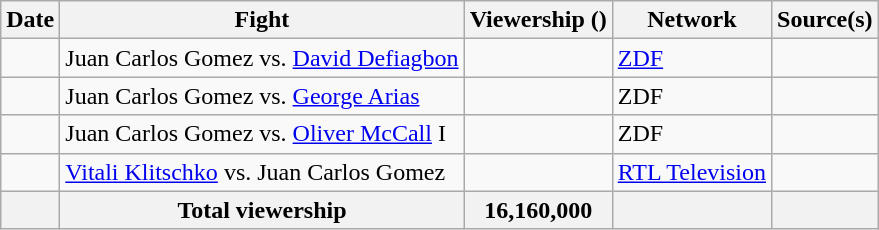<table class="wikitable sortable">
<tr>
<th>Date</th>
<th>Fight</th>
<th>Viewership ()</th>
<th>Network</th>
<th>Source(s)</th>
</tr>
<tr>
<td></td>
<td>Juan Carlos Gomez vs. <a href='#'>David Defiagbon</a></td>
<td></td>
<td><a href='#'>ZDF</a></td>
<td></td>
</tr>
<tr>
<td></td>
<td>Juan Carlos Gomez vs. <a href='#'>George Arias</a></td>
<td></td>
<td>ZDF</td>
<td></td>
</tr>
<tr>
<td></td>
<td>Juan Carlos Gomez vs. <a href='#'>Oliver McCall</a> I</td>
<td></td>
<td>ZDF</td>
<td></td>
</tr>
<tr>
<td></td>
<td><a href='#'>Vitali Klitschko</a> vs. Juan Carlos Gomez</td>
<td></td>
<td><a href='#'>RTL Television</a></td>
<td></td>
</tr>
<tr>
<th></th>
<th>Total viewership</th>
<th>16,160,000</th>
<th></th>
<th></th>
</tr>
</table>
